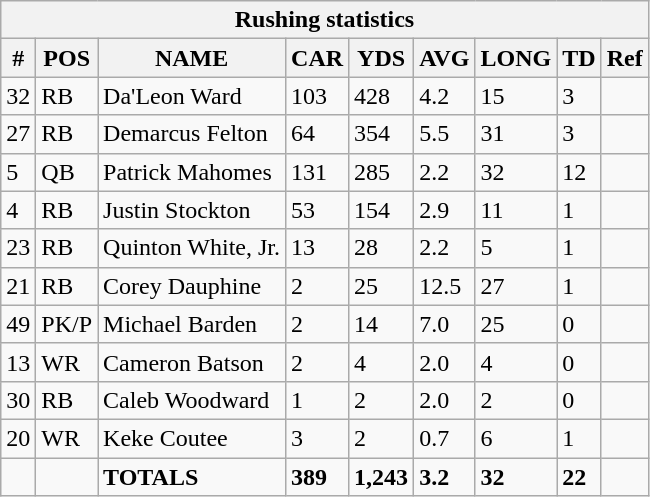<table class="wikitable sortable collapsible collapsed">
<tr>
<th colspan="9">Rushing statistics</th>
</tr>
<tr>
<th>#</th>
<th>POS</th>
<th>NAME</th>
<th>CAR</th>
<th>YDS</th>
<th>AVG</th>
<th>LONG</th>
<th>TD</th>
<th>Ref</th>
</tr>
<tr>
<td>32</td>
<td>RB</td>
<td>Da'Leon Ward</td>
<td>103</td>
<td>428</td>
<td>4.2</td>
<td>15</td>
<td>3</td>
<td></td>
</tr>
<tr>
<td>27</td>
<td>RB</td>
<td>Demarcus Felton</td>
<td>64</td>
<td>354</td>
<td>5.5</td>
<td>31</td>
<td>3</td>
<td></td>
</tr>
<tr>
<td>5</td>
<td>QB</td>
<td>Patrick Mahomes</td>
<td>131</td>
<td>285</td>
<td>2.2</td>
<td>32</td>
<td>12</td>
<td></td>
</tr>
<tr>
<td>4</td>
<td>RB</td>
<td>Justin Stockton</td>
<td>53</td>
<td>154</td>
<td>2.9</td>
<td>11</td>
<td>1</td>
<td></td>
</tr>
<tr>
<td>23</td>
<td>RB</td>
<td>Quinton White, Jr.</td>
<td>13</td>
<td>28</td>
<td>2.2</td>
<td>5</td>
<td>1</td>
<td></td>
</tr>
<tr>
<td>21</td>
<td>RB</td>
<td>Corey Dauphine</td>
<td>2</td>
<td>25</td>
<td>12.5</td>
<td>27</td>
<td>1</td>
<td></td>
</tr>
<tr>
<td>49</td>
<td>PK/P</td>
<td>Michael Barden</td>
<td>2</td>
<td>14</td>
<td>7.0</td>
<td>25</td>
<td>0</td>
<td></td>
</tr>
<tr>
<td>13</td>
<td>WR</td>
<td>Cameron Batson</td>
<td>2</td>
<td>4</td>
<td>2.0</td>
<td>4</td>
<td>0</td>
<td></td>
</tr>
<tr>
<td>30</td>
<td>RB</td>
<td>Caleb Woodward</td>
<td>1</td>
<td>2</td>
<td>2.0</td>
<td>2</td>
<td>0</td>
<td></td>
</tr>
<tr>
<td>20</td>
<td>WR</td>
<td>Keke Coutee</td>
<td>3</td>
<td>2</td>
<td>0.7</td>
<td>6</td>
<td>1</td>
<td></td>
</tr>
<tr>
<td></td>
<td></td>
<td><strong>TOTALS</strong></td>
<td><strong>389</strong></td>
<td><strong>1,243</strong></td>
<td><strong>3.2</strong></td>
<td><strong>32</strong></td>
<td><strong>22</strong></td>
<td></td>
</tr>
</table>
